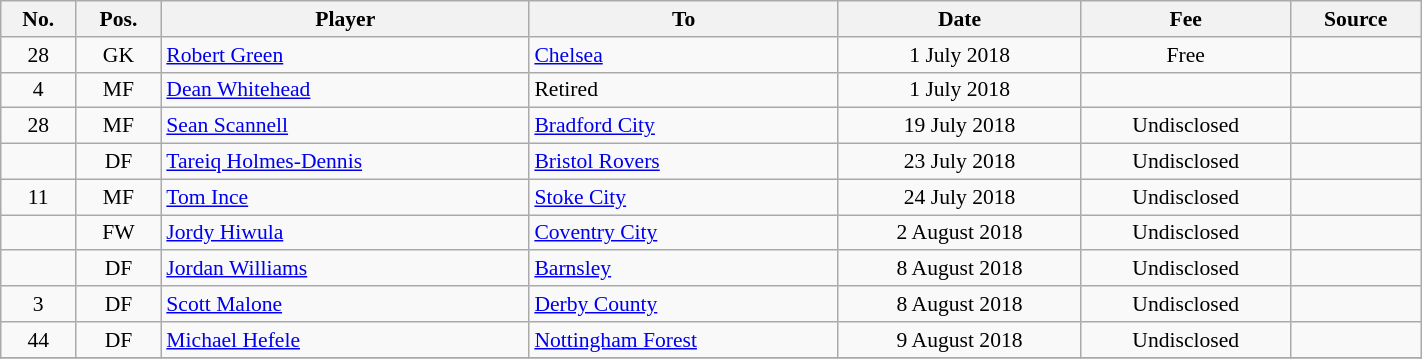<table class="wikitable" style="text-align:center; font-size:90%; width:75%;">
<tr>
<th>No.</th>
<th>Pos.</th>
<th>Player</th>
<th>To</th>
<th>Date</th>
<th>Fee</th>
<th>Source</th>
</tr>
<tr>
<td>28</td>
<td>GK</td>
<td align=left> <a href='#'>Robert Green</a></td>
<td align=left> <a href='#'>Chelsea</a></td>
<td>1 July 2018</td>
<td>Free</td>
<td></td>
</tr>
<tr>
<td>4</td>
<td>MF</td>
<td align=left> <a href='#'>Dean Whitehead</a></td>
<td align=left>Retired</td>
<td>1 July 2018</td>
<td></td>
<td></td>
</tr>
<tr>
<td>28</td>
<td>MF</td>
<td align=left> <a href='#'>Sean Scannell</a></td>
<td align=left> <a href='#'>Bradford City</a></td>
<td>19 July 2018</td>
<td>Undisclosed</td>
<td></td>
</tr>
<tr>
<td></td>
<td>DF</td>
<td align=left> <a href='#'>Tareiq Holmes-Dennis</a></td>
<td align=left> <a href='#'>Bristol Rovers</a></td>
<td>23 July 2018</td>
<td>Undisclosed</td>
<td></td>
</tr>
<tr>
<td>11</td>
<td>MF</td>
<td align=left> <a href='#'>Tom Ince</a></td>
<td align=left> <a href='#'>Stoke City</a></td>
<td>24 July 2018</td>
<td>Undisclosed</td>
<td></td>
</tr>
<tr>
<td></td>
<td>FW</td>
<td align=left> <a href='#'>Jordy Hiwula</a></td>
<td align=left> <a href='#'>Coventry City</a></td>
<td>2 August 2018</td>
<td>Undisclosed</td>
<td></td>
</tr>
<tr>
<td></td>
<td>DF</td>
<td align=left> <a href='#'>Jordan Williams</a></td>
<td align=left> <a href='#'>Barnsley</a></td>
<td>8 August 2018</td>
<td>Undisclosed</td>
<td></td>
</tr>
<tr>
<td>3</td>
<td>DF</td>
<td align=left> <a href='#'>Scott Malone</a></td>
<td align=left> <a href='#'>Derby County</a></td>
<td>8 August 2018</td>
<td>Undisclosed</td>
<td></td>
</tr>
<tr>
<td>44</td>
<td>DF</td>
<td align=left> <a href='#'>Michael Hefele</a></td>
<td align=left> <a href='#'>Nottingham Forest</a></td>
<td>9 August 2018</td>
<td>Undisclosed</td>
<td></td>
</tr>
<tr>
</tr>
</table>
